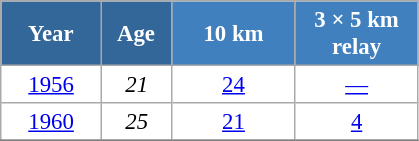<table class="wikitable" style="font-size:95%; text-align:center; border:grey solid 1px; border-collapse:collapse; background:#ffffff;">
<tr>
<th style="background-color:#369; color:white; width:60px;"> Year </th>
<th style="background-color:#369; color:white; width:40px;"> Age </th>
<th style="background-color:#4180be; color:white; width:75px;"> 10 km </th>
<th style="background-color:#4180be; color:white; width:75px;"> 3 × 5 km <br> relay </th>
</tr>
<tr>
<td><a href='#'>1956</a></td>
<td><em>21</em></td>
<td><a href='#'>24</a></td>
<td><a href='#'>—</a></td>
</tr>
<tr>
<td><a href='#'>1960</a></td>
<td><em>25</em></td>
<td><a href='#'>21</a></td>
<td><a href='#'>4</a></td>
</tr>
<tr>
</tr>
</table>
